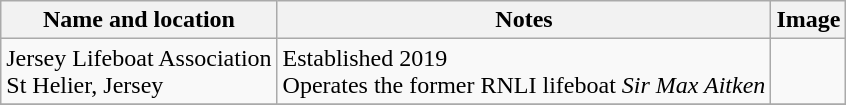<table class="wikitable">
<tr>
<th>Name and location</th>
<th>Notes</th>
<th>Image</th>
</tr>
<tr>
<td>Jersey Lifeboat Association<br>St Helier, Jersey</td>
<td>Established 2019<br>Operates the former RNLI  lifeboat <em>Sir Max Aitken</em></td>
<td></td>
</tr>
<tr>
</tr>
</table>
